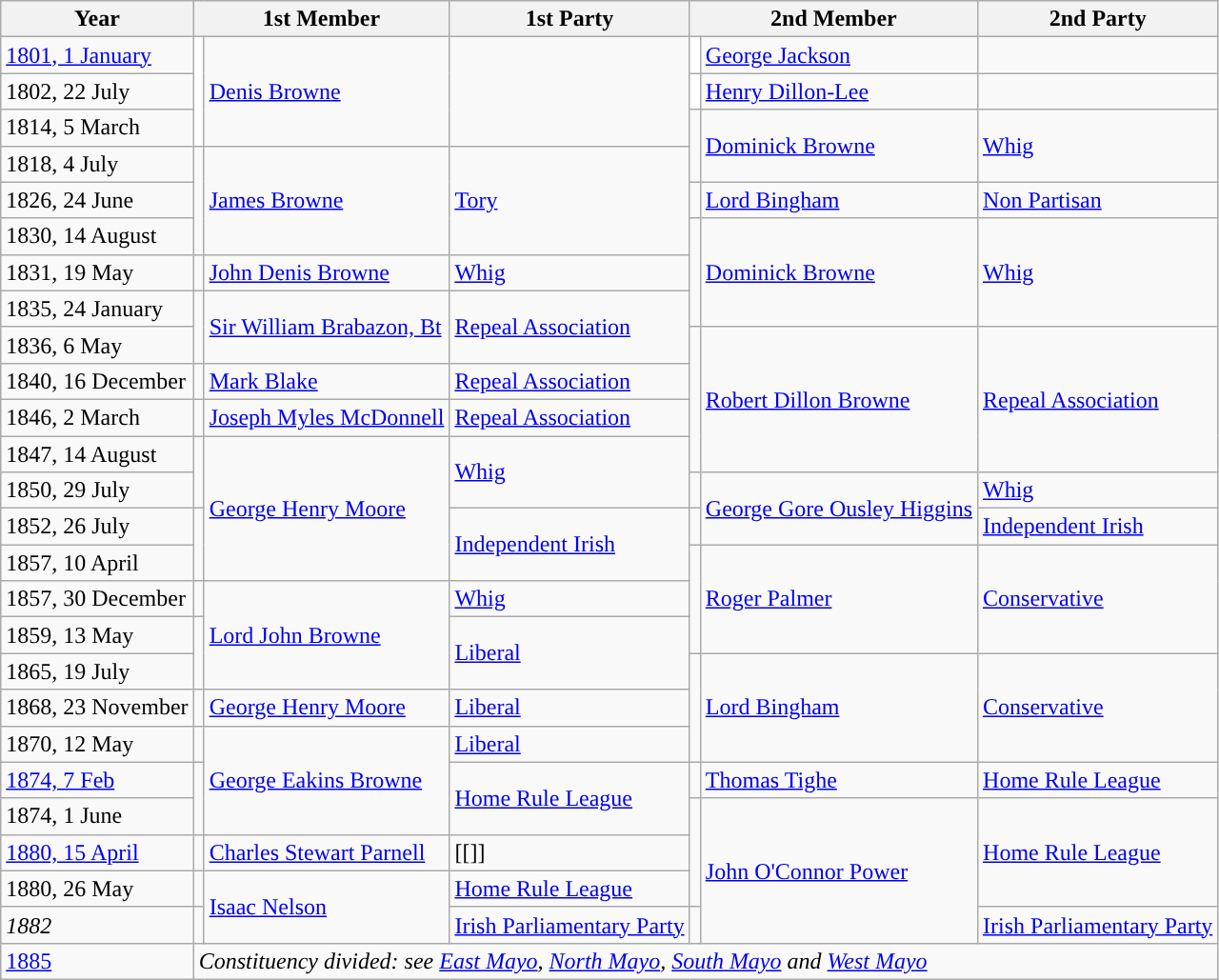<table class="wikitable">
<tr>
<th>Year</th>
<th colspan="2">1st Member</th>
<th>1st Party</th>
<th colspan="2">2nd Member</th>
<th>2nd Party</th>
</tr>
<tr>
<td><a href='#'>1801, 1 January</a></td>
<td rowspan="3" style="color:inherit;background-color: white"></td>
<td rowspan="3"><a href='#'>Denis Browne</a>     </td>
<td rowspan="3"></td>
<td style="color:inherit;background-color: white"></td>
<td><a href='#'>George Jackson</a>  </td>
<td></td>
</tr>
<tr>
<td>1802, 22 July</td>
<td style="color:inherit;background-color: white"></td>
<td><a href='#'>Henry Dillon-Lee</a> </td>
<td></td>
</tr>
<tr>
<td>1814, 5 March</td>
<td rowspan="2" style="color:inherit;background-color: "></td>
<td rowspan="2"><a href='#'>Dominick Browne</a> </td>
<td rowspan="2"><a href='#'>Whig</a></td>
</tr>
<tr>
<td>1818, 4 July</td>
<td rowspan="3" style="color:inherit;background-color: "></td>
<td rowspan="3"><a href='#'>James Browne</a>      </td>
<td rowspan="3"><a href='#'>Tory</a></td>
</tr>
<tr>
<td>1826, 24 June</td>
<td style="color:inherit;background-color: "></td>
<td><a href='#'>Lord Bingham</a> </td>
<td><a href='#'>Non Partisan</a></td>
</tr>
<tr>
<td>1830, 14 August</td>
<td rowspan="3" style="color:inherit;background-color: "></td>
<td rowspan="3"><a href='#'>Dominick Browne</a> </td>
<td rowspan="3"><a href='#'>Whig</a></td>
</tr>
<tr>
<td>1831, 19 May</td>
<td style="color:inherit;background-color: "></td>
<td><a href='#'>John Denis Browne</a>  </td>
<td><a href='#'>Whig</a></td>
</tr>
<tr>
<td>1835, 24 January</td>
<td rowspan="2" style="color:inherit;background-color: "></td>
<td rowspan="2"><a href='#'>Sir William Brabazon, Bt</a>      </td>
<td rowspan="2"><a href='#'>Repeal Association</a></td>
</tr>
<tr>
<td>1836, 6 May</td>
<td rowspan="4" style="color:inherit;background-color: "></td>
<td rowspan="4"><a href='#'>Robert Dillon Browne</a>     </td>
<td rowspan="4"><a href='#'>Repeal Association</a></td>
</tr>
<tr>
<td>1840, 16 December</td>
<td style="color:inherit;background-color: "></td>
<td><a href='#'>Mark Blake</a>  </td>
<td><a href='#'>Repeal Association</a></td>
</tr>
<tr>
<td>1846, 2 March</td>
<td style="color:inherit;background-color: "></td>
<td><a href='#'>Joseph Myles McDonnell</a></td>
<td><a href='#'>Repeal Association</a></td>
</tr>
<tr>
<td>1847, 14 August</td>
<td rowspan="2" style="color:inherit;background-color: "></td>
<td rowspan="4"><a href='#'>George Henry Moore</a>     </td>
<td rowspan="2"><a href='#'>Whig</a></td>
</tr>
<tr>
<td>1850, 29 July</td>
<td style="color:inherit;background-color: "></td>
<td rowspan="2"><a href='#'>George Gore Ousley Higgins</a>  </td>
<td><a href='#'>Whig</a></td>
</tr>
<tr>
<td>1852, 26 July</td>
<td rowspan="2" style="color:inherit;background-color: "></td>
<td rowspan="2"><a href='#'>Independent Irish</a></td>
<td style="color:inherit;background-color: "></td>
<td><a href='#'>Independent Irish</a></td>
</tr>
<tr>
<td>1857, 10 April</td>
<td rowspan="3" style="color:inherit;background-color: "></td>
<td rowspan="3"><a href='#'>Roger Palmer</a>      </td>
<td rowspan="3"><a href='#'>Conservative</a></td>
</tr>
<tr>
<td>1857, 30 December</td>
<td style="color:inherit;background-color: "></td>
<td rowspan="3"><a href='#'>Lord John Browne</a> </td>
<td><a href='#'>Whig</a></td>
</tr>
<tr>
<td>1859, 13 May</td>
<td rowspan="2" style="color:inherit;background-color: "></td>
<td rowspan="2"><a href='#'>Liberal</a></td>
</tr>
<tr>
<td>1865, 19 July</td>
<td rowspan="3" style="color:inherit;background-color: "></td>
<td rowspan="3"><a href='#'>Lord Bingham</a> </td>
<td rowspan="3"><a href='#'>Conservative</a></td>
</tr>
<tr>
<td>1868, 23 November</td>
<td style="color:inherit;background-color: "></td>
<td><a href='#'>George Henry Moore</a>  </td>
<td><a href='#'>Liberal</a></td>
</tr>
<tr>
<td>1870, 12 May</td>
<td style="color:inherit;background-color: "></td>
<td rowspan="3"><a href='#'>George Eakins Browne</a>  </td>
<td><a href='#'>Liberal</a></td>
</tr>
<tr>
<td><a href='#'>1874, 7 Feb</a></td>
<td rowspan="2" style="color:inherit;background-color: "></td>
<td rowspan="2"><a href='#'>Home Rule League</a></td>
<td style="color:inherit;background-color: "></td>
<td><a href='#'>Thomas Tighe</a></td>
<td><a href='#'>Home Rule League</a></td>
</tr>
<tr>
<td>1874, 1 June</td>
<td rowspan="3" style="color:inherit;background-color: "></td>
<td rowspan="4"><a href='#'>John O'Connor Power</a>   	</td>
<td rowspan="3"><a href='#'>Home Rule League</a></td>
</tr>
<tr>
<td><a href='#'>1880, 15 April</a></td>
<td style="color:inherit;background-color: "></td>
<td><a href='#'>Charles Stewart Parnell</a>  </td>
<td>[[]]</td>
</tr>
<tr>
<td>1880, 26 May</td>
<td style="color:inherit;background-color: "></td>
<td rowspan="2"><a href='#'>Isaac Nelson</a>  </td>
<td><a href='#'>Home Rule League</a></td>
</tr>
<tr>
<td><em>1882</em></td>
<td style="color:inherit;background-color: "></td>
<td><a href='#'>Irish Parliamentary Party</a></td>
<td style="color:inherit;background-color: "></td>
<td><a href='#'>Irish Parliamentary Party</a></td>
</tr>
<tr>
<td><a href='#'>1885</a></td>
<td colspan="6"><em>Constituency divided: see <a href='#'>East Mayo</a>, <a href='#'>North Mayo</a>, <a href='#'>South Mayo</a> and <a href='#'>West Mayo</a></em></td>
</tr>
</table>
